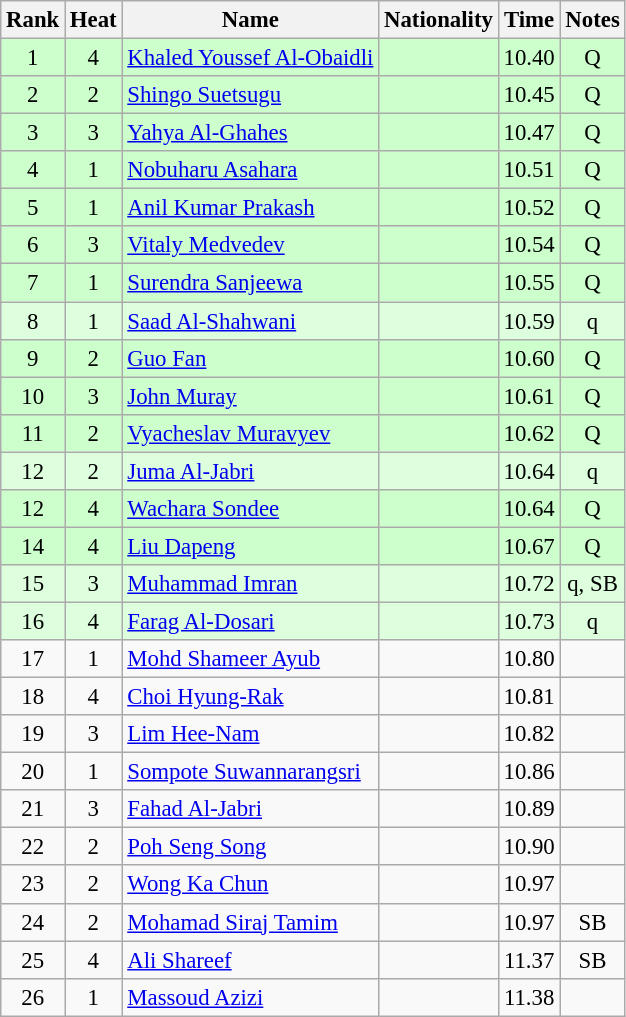<table class="wikitable sortable" style="text-align:center; font-size:95%">
<tr>
<th>Rank</th>
<th>Heat</th>
<th>Name</th>
<th>Nationality</th>
<th>Time</th>
<th>Notes</th>
</tr>
<tr bgcolor=ccffcc>
<td>1</td>
<td>4</td>
<td align=left><a href='#'>Khaled Youssef Al-Obaidli</a></td>
<td align=left></td>
<td>10.40</td>
<td>Q</td>
</tr>
<tr bgcolor=ccffcc>
<td>2</td>
<td>2</td>
<td align=left><a href='#'>Shingo Suetsugu</a></td>
<td align=left></td>
<td>10.45</td>
<td>Q</td>
</tr>
<tr bgcolor=ccffcc>
<td>3</td>
<td>3</td>
<td align=left><a href='#'>Yahya Al-Ghahes</a></td>
<td align=left></td>
<td>10.47</td>
<td>Q</td>
</tr>
<tr bgcolor=ccffcc>
<td>4</td>
<td>1</td>
<td align=left><a href='#'>Nobuharu Asahara</a></td>
<td align=left></td>
<td>10.51</td>
<td>Q</td>
</tr>
<tr bgcolor=ccffcc>
<td>5</td>
<td>1</td>
<td align=left><a href='#'>Anil Kumar Prakash</a></td>
<td align=left></td>
<td>10.52</td>
<td>Q</td>
</tr>
<tr bgcolor=ccffcc>
<td>6</td>
<td>3</td>
<td align=left><a href='#'>Vitaly Medvedev</a></td>
<td align=left></td>
<td>10.54</td>
<td>Q</td>
</tr>
<tr bgcolor=ccffcc>
<td>7</td>
<td>1</td>
<td align=left><a href='#'>Surendra Sanjeewa</a></td>
<td align=left></td>
<td>10.55</td>
<td>Q</td>
</tr>
<tr bgcolor=ddffdd>
<td>8</td>
<td>1</td>
<td align=left><a href='#'>Saad Al-Shahwani</a></td>
<td align=left></td>
<td>10.59</td>
<td>q</td>
</tr>
<tr bgcolor=ccffcc>
<td>9</td>
<td>2</td>
<td align=left><a href='#'>Guo Fan</a></td>
<td align=left></td>
<td>10.60</td>
<td>Q</td>
</tr>
<tr bgcolor=ccffcc>
<td>10</td>
<td>3</td>
<td align=left><a href='#'>John Muray</a></td>
<td align=left></td>
<td>10.61</td>
<td>Q</td>
</tr>
<tr bgcolor=ccffcc>
<td>11</td>
<td>2</td>
<td align=left><a href='#'>Vyacheslav Muravyev</a></td>
<td align=left></td>
<td>10.62</td>
<td>Q</td>
</tr>
<tr bgcolor=ddffdd>
<td>12</td>
<td>2</td>
<td align=left><a href='#'>Juma Al-Jabri</a></td>
<td align=left></td>
<td>10.64</td>
<td>q</td>
</tr>
<tr bgcolor=ccffcc>
<td>12</td>
<td>4</td>
<td align=left><a href='#'>Wachara Sondee</a></td>
<td align=left></td>
<td>10.64</td>
<td>Q</td>
</tr>
<tr bgcolor=ccffcc>
<td>14</td>
<td>4</td>
<td align=left><a href='#'>Liu Dapeng</a></td>
<td align=left></td>
<td>10.67</td>
<td>Q</td>
</tr>
<tr bgcolor=ddffdd>
<td>15</td>
<td>3</td>
<td align=left><a href='#'>Muhammad Imran</a></td>
<td align=left></td>
<td>10.72</td>
<td>q, SB</td>
</tr>
<tr bgcolor=ddffdd>
<td>16</td>
<td>4</td>
<td align=left><a href='#'>Farag Al-Dosari</a></td>
<td align=left></td>
<td>10.73</td>
<td>q</td>
</tr>
<tr>
<td>17</td>
<td>1</td>
<td align=left><a href='#'>Mohd Shameer Ayub</a></td>
<td align=left></td>
<td>10.80</td>
<td></td>
</tr>
<tr>
<td>18</td>
<td>4</td>
<td align=left><a href='#'>Choi Hyung-Rak</a></td>
<td align=left></td>
<td>10.81</td>
<td></td>
</tr>
<tr>
<td>19</td>
<td>3</td>
<td align=left><a href='#'>Lim Hee-Nam</a></td>
<td align=left></td>
<td>10.82</td>
<td></td>
</tr>
<tr>
<td>20</td>
<td>1</td>
<td align=left><a href='#'>Sompote Suwannarangsri</a></td>
<td align=left></td>
<td>10.86</td>
<td></td>
</tr>
<tr>
<td>21</td>
<td>3</td>
<td align=left><a href='#'>Fahad Al-Jabri</a></td>
<td align=left></td>
<td>10.89</td>
<td></td>
</tr>
<tr>
<td>22</td>
<td>2</td>
<td align=left><a href='#'>Poh Seng Song</a></td>
<td align=left></td>
<td>10.90</td>
<td></td>
</tr>
<tr>
<td>23</td>
<td>2</td>
<td align=left><a href='#'>Wong Ka Chun</a></td>
<td align=left></td>
<td>10.97</td>
<td></td>
</tr>
<tr>
<td>24</td>
<td>2</td>
<td align=left><a href='#'>Mohamad Siraj Tamim</a></td>
<td align=left></td>
<td>10.97</td>
<td>SB</td>
</tr>
<tr>
<td>25</td>
<td>4</td>
<td align=left><a href='#'>Ali Shareef</a></td>
<td align=left></td>
<td>11.37</td>
<td>SB</td>
</tr>
<tr>
<td>26</td>
<td>1</td>
<td align=left><a href='#'>Massoud Azizi</a></td>
<td align=left></td>
<td>11.38</td>
<td></td>
</tr>
</table>
